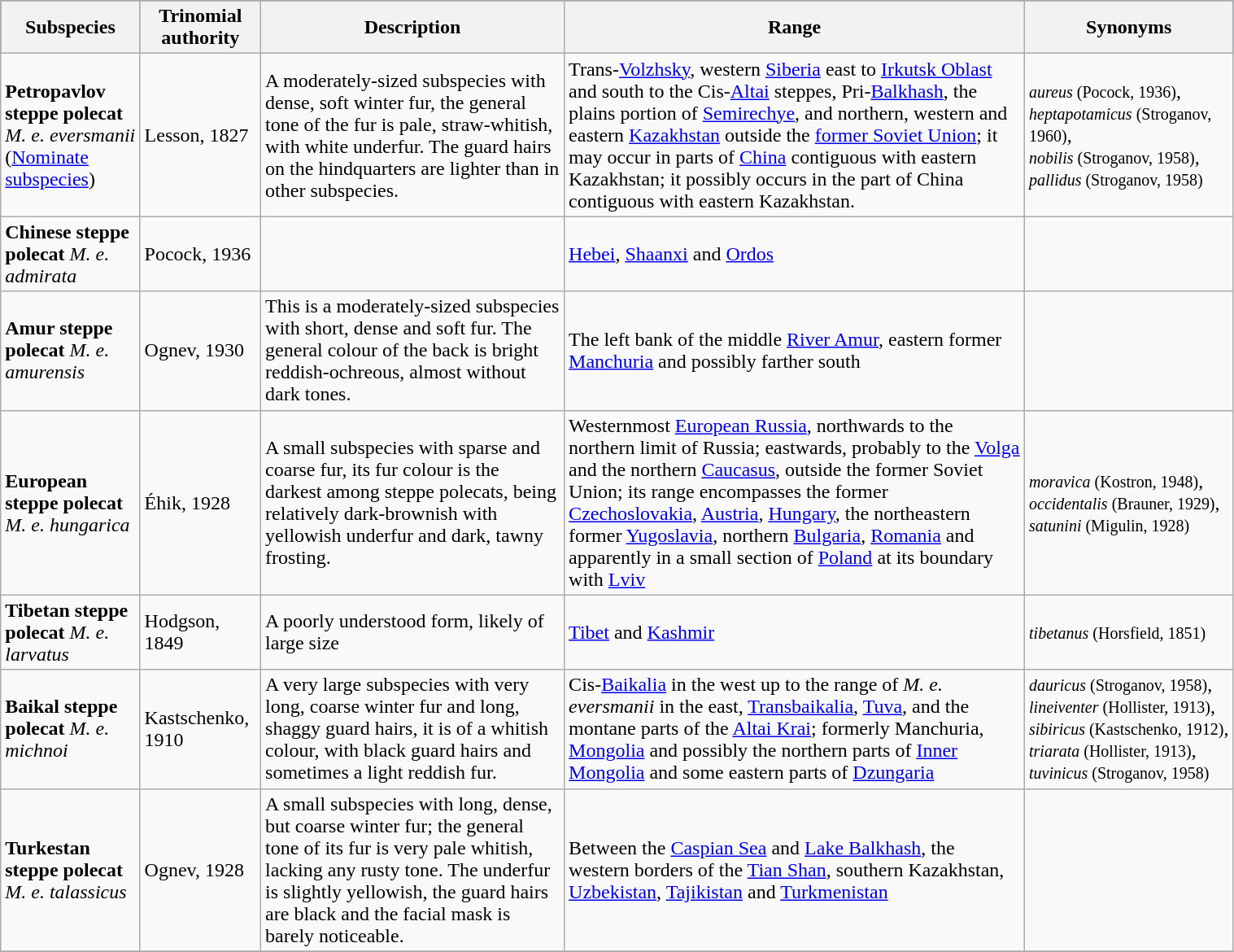<table class="wikitable collapsible collapsed" width=80% font=90%>
<tr style="background: #115a6c">
<th>Subspecies</th>
<th>Trinomial authority</th>
<th>Description</th>
<th>Range</th>
<th>Synonyms</th>
</tr>
<tr --->
<td><strong>Petropavlov steppe polecat</strong> <em>M. e. eversmanii</em><br>(<a href='#'>Nominate subspecies</a>)</td>
<td>Lesson, 1827</td>
<td>A moderately-sized subspecies with dense, soft winter fur, the general tone of the fur is pale, straw-whitish, with white underfur. The guard hairs on the hindquarters are lighter than in other subspecies.</td>
<td>Trans-<a href='#'>Volzhsky</a>, western <a href='#'>Siberia</a> east to <a href='#'>Irkutsk Oblast</a> and south to the Cis-<a href='#'>Altai</a> steppes, Pri-<a href='#'>Balkhash</a>, the plains portion of <a href='#'>Semirechye</a>, and northern, western and eastern <a href='#'>Kazakhstan</a> outside the <a href='#'>former Soviet Union</a>; it may occur in parts of <a href='#'>China</a> contiguous with eastern Kazakhstan; it possibly occurs in the part of China contiguous with eastern Kazakhstan.</td>
<td><small><em>aureus</em> (Pocock, 1936)</small>, <small><em>heptapotamicus</em> (Stroganov, 1960)</small>,<br><small><em>nobilis</em> (Stroganov, 1958)</small>, 
<small><em>pallidus</em> (Stroganov, 1958)</small></td>
</tr>
<tr --->
<td><strong>Chinese steppe polecat</strong> <em>M. e. admirata</em></td>
<td>Pocock, 1936</td>
<td></td>
<td><a href='#'>Hebei</a>, <a href='#'>Shaanxi</a> and <a href='#'>Ordos</a></td>
<td></td>
</tr>
<tr --->
<td><strong>Amur steppe polecat</strong> <em>M. e. amurensis</em></td>
<td>Ognev, 1930</td>
<td>This is a moderately-sized subspecies with short, dense and soft fur. The general colour of the back is bright reddish-ochreous, almost without dark tones.</td>
<td>The left bank of the middle <a href='#'>River Amur</a>, eastern former <a href='#'>Manchuria</a> and possibly farther south</td>
<td></td>
</tr>
<tr --->
<td><strong>European steppe polecat</strong> <em>M. e. hungarica</em></td>
<td>Éhik, 1928</td>
<td>A small subspecies with sparse and coarse fur, its fur colour is the darkest among steppe polecats, being relatively dark-brownish with yellowish underfur and dark, tawny frosting.</td>
<td>Westernmost <a href='#'>European Russia</a>, northwards to the northern limit of Russia; eastwards, probably to the <a href='#'>Volga</a> and the northern <a href='#'>Caucasus</a>, outside the former Soviet Union; its range encompasses the former <a href='#'>Czechoslovakia</a>, <a href='#'>Austria</a>, <a href='#'>Hungary</a>,  the northeastern former <a href='#'>Yugoslavia</a>, northern <a href='#'>Bulgaria</a>, <a href='#'>Romania</a> and apparently in a small section of <a href='#'>Poland</a> at its boundary with <a href='#'>Lviv</a></td>
<td><small><em>moravica</em> (Kostron, 1948)</small>, <small><em>occidentalis</em> (Brauner, 1929)</small>, <small><em>satunini</em> (Migulin, 1928)</small></td>
</tr>
<tr --->
<td><strong>Tibetan steppe polecat</strong> <em>M. e. larvatus</em></td>
<td>Hodgson, 1849</td>
<td>A poorly understood form, likely of large size</td>
<td><a href='#'>Tibet</a> and <a href='#'>Kashmir</a></td>
<td><small><em>tibetanus</em> (Horsfield, 1851)</small></td>
</tr>
<tr --->
<td><strong>Baikal steppe polecat</strong> <em>M. e. michnoi</em></td>
<td>Kastschenko, 1910</td>
<td>A very large subspecies with very long, coarse winter fur and long, shaggy guard hairs, it is of a whitish colour, with black guard hairs and sometimes a light reddish fur.</td>
<td>Cis-<a href='#'>Baikalia</a> in the west up to the range of <em>M. e. eversmanii</em> in the east, <a href='#'>Transbaikalia</a>, <a href='#'>Tuva</a>, and the montane parts of the <a href='#'>Altai Krai</a>; formerly Manchuria, <a href='#'>Mongolia</a> and possibly the northern parts of <a href='#'>Inner Mongolia</a> and some eastern parts of <a href='#'>Dzungaria</a></td>
<td><small><em>dauricus</em> (Stroganov, 1958)</small>, <small><em>lineiventer</em> (Hollister, 1913)</small>, <small><em>sibiricus</em> (Kastschenko, 1912)</small>, <small><em>triarata</em> (Hollister, 1913)</small>, <small><em>tuvinicus</em> (Stroganov, 1958)</small></td>
</tr>
<tr --->
<td><strong>Turkestan steppe polecat</strong> <em>M. e. talassicus</em></td>
<td>Ognev, 1928</td>
<td>A small subspecies with long, dense, but coarse winter fur; the general tone of its fur is very pale whitish, lacking any rusty tone. The underfur is slightly yellowish, the guard hairs are black and the facial mask is barely noticeable.</td>
<td>Between the <a href='#'>Caspian Sea</a> and <a href='#'>Lake Balkhash</a>, the western borders of the <a href='#'>Tian Shan</a>, southern Kazakhstan, <a href='#'>Uzbekistan</a>, <a href='#'>Tajikistan</a> and <a href='#'>Turkmenistan</a></td>
<td></td>
</tr>
<tr --->
</tr>
</table>
